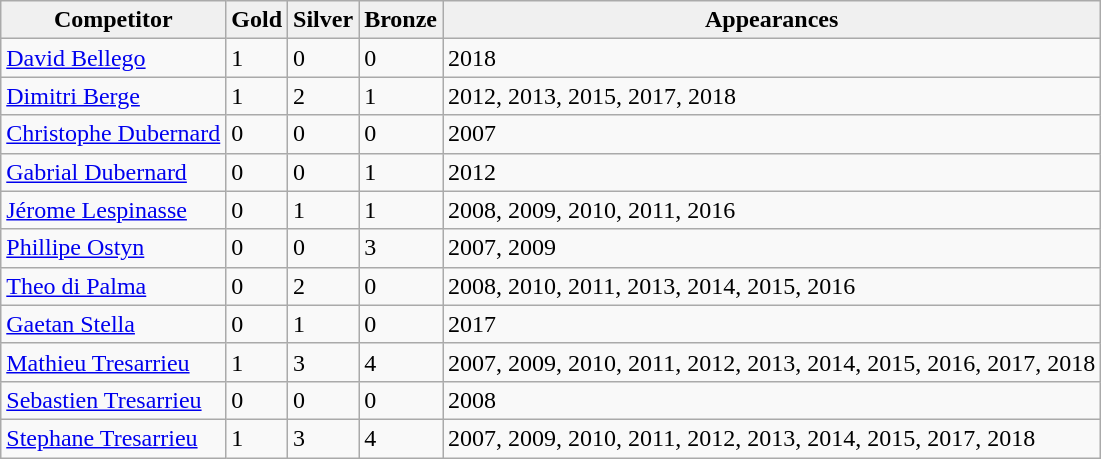<table class="wikitable">
<tr>
<td Align="center" style="background:#f0f0f0;"><strong>Competitor</strong></td>
<td Align="center" style="background:#f0f0f0;"><strong>Gold</strong></td>
<td Align="center" style="background:#f0f0f0;"><strong>Silver</strong></td>
<td Align="center" style="background:#f0f0f0;"><strong>Bronze</strong></td>
<td Align="center" style="background:#f0f0f0;"><strong>Appearances</strong></td>
</tr>
<tr>
<td><a href='#'>David Bellego</a></td>
<td>1</td>
<td>0</td>
<td>0</td>
<td>2018</td>
</tr>
<tr>
<td><a href='#'>Dimitri Berge</a></td>
<td>1</td>
<td>2</td>
<td>1</td>
<td>2012, 2013, 2015, 2017, 2018</td>
</tr>
<tr>
<td><a href='#'>Christophe Dubernard</a></td>
<td>0</td>
<td>0</td>
<td>0</td>
<td>2007</td>
</tr>
<tr>
<td><a href='#'>Gabrial Dubernard</a></td>
<td>0</td>
<td>0</td>
<td>1</td>
<td>2012</td>
</tr>
<tr>
<td><a href='#'>Jérome Lespinasse</a></td>
<td>0</td>
<td>1</td>
<td>1</td>
<td>2008, 2009, 2010, 2011, 2016</td>
</tr>
<tr>
<td><a href='#'>Phillipe Ostyn</a></td>
<td>0</td>
<td>0</td>
<td>3</td>
<td>2007, 2009</td>
</tr>
<tr>
<td><a href='#'>Theo di Palma</a></td>
<td>0</td>
<td>2</td>
<td>0</td>
<td>2008, 2010, 2011, 2013, 2014, 2015, 2016</td>
</tr>
<tr>
<td><a href='#'>Gaetan Stella</a></td>
<td>0</td>
<td>1</td>
<td>0</td>
<td>2017</td>
</tr>
<tr>
<td><a href='#'>Mathieu Tresarrieu</a></td>
<td>1</td>
<td>3</td>
<td>4</td>
<td>2007, 2009, 2010, 2011, 2012, 2013, 2014, 2015, 2016, 2017, 2018</td>
</tr>
<tr>
<td><a href='#'>Sebastien Tresarrieu</a></td>
<td>0</td>
<td>0</td>
<td>0</td>
<td>2008</td>
</tr>
<tr>
<td><a href='#'>Stephane Tresarrieu</a></td>
<td>1</td>
<td>3</td>
<td>4</td>
<td>2007, 2009, 2010, 2011, 2012, 2013, 2014, 2015, 2017, 2018</td>
</tr>
</table>
